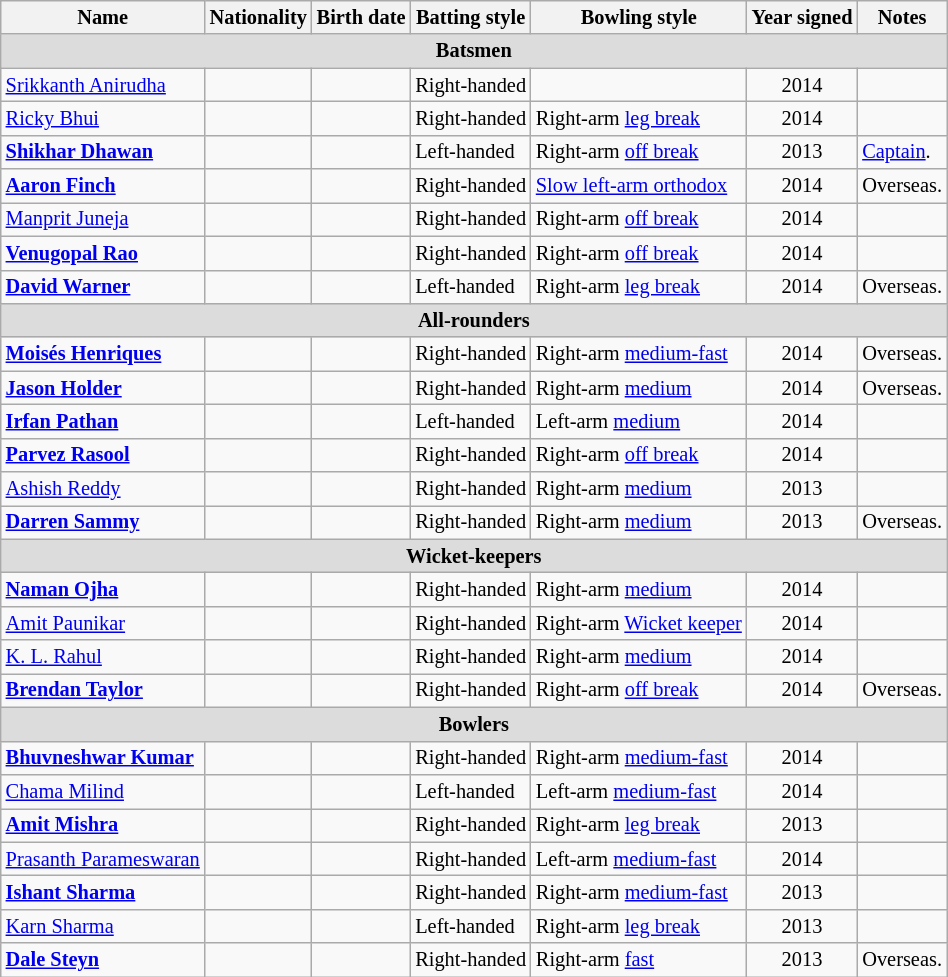<table class="wikitable"  style="font-size:85%;">
<tr>
<th>Name</th>
<th>Nationality</th>
<th>Birth date</th>
<th>Batting style</th>
<th>Bowling style</th>
<th>Year signed</th>
<th>Notes</th>
</tr>
<tr>
<th colspan="9" style="background: #DCDCDC; text-align:center;">Batsmen</th>
</tr>
<tr>
<td><a href='#'>Srikkanth Anirudha</a></td>
<td></td>
<td></td>
<td>Right-handed</td>
<td></td>
<td style="text-align:center;">2014</td>
<td></td>
</tr>
<tr>
<td><a href='#'>Ricky Bhui</a></td>
<td></td>
<td></td>
<td>Right-handed</td>
<td>Right-arm <a href='#'>leg break</a></td>
<td style="text-align:center;">2014</td>
<td></td>
</tr>
<tr>
<td><strong><a href='#'>Shikhar Dhawan</a></strong></td>
<td></td>
<td></td>
<td>Left-handed</td>
<td>Right-arm <a href='#'>off break</a></td>
<td style="text-align:center;">2013</td>
<td><a href='#'>Captain</a>.</td>
</tr>
<tr>
<td><strong><a href='#'>Aaron Finch</a></strong></td>
<td></td>
<td></td>
<td>Right-handed</td>
<td><a href='#'>Slow left-arm orthodox</a></td>
<td style="text-align:center;">2014</td>
<td>Overseas.</td>
</tr>
<tr>
<td><a href='#'>Manprit Juneja</a></td>
<td></td>
<td></td>
<td>Right-handed</td>
<td>Right-arm <a href='#'>off break</a></td>
<td style="text-align:center;">2014</td>
<td></td>
</tr>
<tr>
<td><strong><a href='#'>Venugopal Rao</a></strong></td>
<td></td>
<td></td>
<td>Right-handed</td>
<td>Right-arm <a href='#'>off break</a></td>
<td style="text-align:center;">2014</td>
<td></td>
</tr>
<tr>
<td><strong><a href='#'>David Warner</a></strong></td>
<td></td>
<td></td>
<td>Left-handed</td>
<td>Right-arm <a href='#'>leg break</a></td>
<td style="text-align:center;">2014</td>
<td>Overseas.</td>
</tr>
<tr>
<th colspan="9" style="background: #DCDCDC; text-align:center;">All-rounders</th>
</tr>
<tr>
<td><strong><a href='#'>Moisés Henriques</a></strong></td>
<td></td>
<td></td>
<td>Right-handed</td>
<td>Right-arm <a href='#'>medium-fast</a></td>
<td style="text-align:center;">2014</td>
<td>Overseas.</td>
</tr>
<tr>
<td><strong><a href='#'>Jason Holder</a></strong></td>
<td></td>
<td></td>
<td>Right-handed</td>
<td>Right-arm <a href='#'>medium</a></td>
<td style="text-align:center;">2014</td>
<td>Overseas.</td>
</tr>
<tr>
<td><strong><a href='#'>Irfan Pathan</a></strong></td>
<td></td>
<td></td>
<td>Left-handed</td>
<td>Left-arm <a href='#'>medium</a></td>
<td style="text-align:center;">2014</td>
<td></td>
</tr>
<tr>
<td><strong><a href='#'>Parvez Rasool</a></strong></td>
<td></td>
<td></td>
<td>Right-handed</td>
<td>Right-arm <a href='#'>off break</a></td>
<td style="text-align:center;">2014</td>
<td></td>
</tr>
<tr>
<td><a href='#'>Ashish Reddy</a></td>
<td></td>
<td></td>
<td>Right-handed</td>
<td>Right-arm <a href='#'>medium</a></td>
<td style="text-align:center;">2013</td>
<td></td>
</tr>
<tr>
<td><strong><a href='#'>Darren Sammy</a></strong></td>
<td></td>
<td></td>
<td>Right-handed</td>
<td>Right-arm <a href='#'>medium</a></td>
<td style="text-align:center;">2013</td>
<td>Overseas.</td>
</tr>
<tr>
<th colspan="9" style="background: #DCDCDC; text-align:center;">Wicket-keepers</th>
</tr>
<tr>
<td><strong><a href='#'>Naman Ojha</a></strong></td>
<td></td>
<td></td>
<td>Right-handed</td>
<td>Right-arm <a href='#'>medium</a></td>
<td style="text-align:center;">2014</td>
<td></td>
</tr>
<tr>
<td><a href='#'>Amit Paunikar</a></td>
<td></td>
<td></td>
<td>Right-handed</td>
<td>Right-arm <a href='#'>Wicket keeper</a></td>
<td style="text-align:center;">2014</td>
<td></td>
</tr>
<tr>
<td><a href='#'>K. L. Rahul</a></td>
<td></td>
<td></td>
<td>Right-handed</td>
<td>Right-arm <a href='#'>medium</a></td>
<td style="text-align:center;">2014</td>
<td></td>
</tr>
<tr>
<td><strong><a href='#'>Brendan Taylor</a></strong></td>
<td></td>
<td></td>
<td>Right-handed</td>
<td>Right-arm <a href='#'>off break</a></td>
<td style="text-align:center;">2014</td>
<td>Overseas.</td>
</tr>
<tr>
<th colspan="9" style="background: #DCDCDC; text-align:center;">Bowlers</th>
</tr>
<tr>
<td><strong><a href='#'>Bhuvneshwar Kumar</a></strong></td>
<td></td>
<td></td>
<td>Right-handed</td>
<td>Right-arm <a href='#'>medium-fast</a></td>
<td style="text-align:center;">2014</td>
<td></td>
</tr>
<tr>
<td><a href='#'>Chama Milind</a></td>
<td></td>
<td></td>
<td>Left-handed</td>
<td>Left-arm <a href='#'>medium-fast</a></td>
<td style="text-align:center;">2014</td>
<td></td>
</tr>
<tr>
<td><strong><a href='#'>Amit Mishra</a></strong></td>
<td></td>
<td></td>
<td>Right-handed</td>
<td>Right-arm <a href='#'>leg break</a></td>
<td style="text-align:center;">2013</td>
<td></td>
</tr>
<tr>
<td><a href='#'>Prasanth Parameswaran</a></td>
<td></td>
<td></td>
<td>Right-handed</td>
<td>Left-arm <a href='#'>medium-fast</a></td>
<td style="text-align:center;">2014</td>
<td></td>
</tr>
<tr>
<td><strong><a href='#'>Ishant Sharma</a></strong></td>
<td></td>
<td></td>
<td>Right-handed</td>
<td>Right-arm <a href='#'>medium-fast</a></td>
<td style="text-align:center;">2013</td>
<td></td>
</tr>
<tr>
<td><a href='#'>Karn Sharma</a></td>
<td></td>
<td></td>
<td>Left-handed</td>
<td>Right-arm <a href='#'>leg break</a></td>
<td style="text-align:center;">2013</td>
<td></td>
</tr>
<tr>
<td><strong><a href='#'>Dale Steyn</a></strong></td>
<td></td>
<td></td>
<td>Right-handed</td>
<td>Right-arm <a href='#'>fast</a></td>
<td style="text-align:center;">2013</td>
<td>Overseas.</td>
</tr>
</table>
